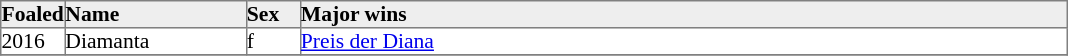<table border="1" cellpadding="0" style="border-collapse: collapse; font-size:90%">
<tr bgcolor="#eeeeee">
<td width="35px"><strong>Foaled</strong></td>
<td width="120px"><strong>Name</strong></td>
<td width="35px"><strong>Sex</strong></td>
<td width="510px"><strong>Major wins</strong></td>
</tr>
<tr>
<td>2016</td>
<td>Diamanta</td>
<td>f</td>
<td><a href='#'>Preis der Diana</a></td>
</tr>
<tr>
</tr>
</table>
